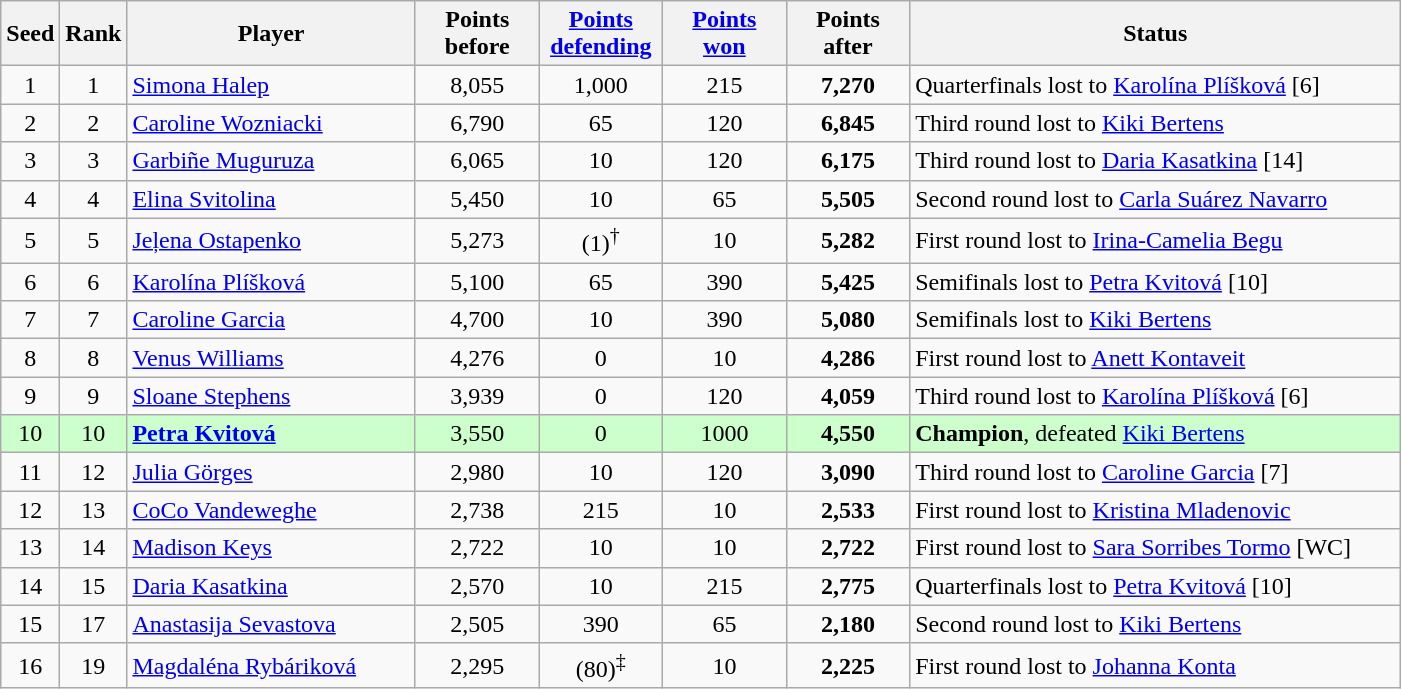<table class="wikitable sortable">
<tr>
<th style="width:30px;">Seed</th>
<th style="width:30px;">Rank</th>
<th style="width:185px;">Player</th>
<th style="width:75px;">Points before</th>
<th style="width:75px;"><a href='#'>Points defending</a></th>
<th style="width:75px;"><a href='#'>Points won</a></th>
<th style="width:75px;">Points after</th>
<th style="width:320px;">Status</th>
</tr>
<tr>
<td style="text-align:center;">1</td>
<td style="text-align:center;">1</td>
<td> <a href='#'>Simona Halep</a></td>
<td style="text-align:center;">8,055</td>
<td style="text-align:center;">1,000</td>
<td style="text-align:center;">215</td>
<td style="text-align:center;"><strong>7,270</strong></td>
<td>Quarterfinals lost to  <a href='#'>Karolína Plíšková</a> [6]</td>
</tr>
<tr>
<td style="text-align:center;">2</td>
<td style="text-align:center;">2</td>
<td> <a href='#'>Caroline Wozniacki</a></td>
<td style="text-align:center;">6,790</td>
<td style="text-align:center;">65</td>
<td style="text-align:center;">120</td>
<td style="text-align:center;"><strong>6,845</strong></td>
<td>Third round lost to  <a href='#'>Kiki Bertens</a></td>
</tr>
<tr>
<td style="text-align:center;">3</td>
<td style="text-align:center;">3</td>
<td> <a href='#'>Garbiñe Muguruza</a></td>
<td style="text-align:center;">6,065</td>
<td style="text-align:center;">10</td>
<td style="text-align:center;">120</td>
<td style="text-align:center;"><strong>6,175</strong></td>
<td>Third round lost to  <a href='#'>Daria Kasatkina</a> [14]</td>
</tr>
<tr>
<td style="text-align:center;">4</td>
<td style="text-align:center;">4</td>
<td> <a href='#'>Elina Svitolina</a></td>
<td style="text-align:center;">5,450</td>
<td style="text-align:center;">10</td>
<td style="text-align:center;">65</td>
<td style="text-align:center;"><strong>5,505</strong></td>
<td>Second round lost to  <a href='#'>Carla Suárez Navarro</a></td>
</tr>
<tr>
<td style="text-align:center;">5</td>
<td style="text-align:center;">5</td>
<td> <a href='#'>Jeļena Ostapenko</a></td>
<td style="text-align:center;">5,273</td>
<td style="text-align:center;">(1)<sup>†</sup></td>
<td style="text-align:center;">10</td>
<td style="text-align:center;"><strong>5,282</strong></td>
<td>First round lost to  <a href='#'>Irina-Camelia Begu</a></td>
</tr>
<tr>
<td style="text-align:center;">6</td>
<td style="text-align:center;">6</td>
<td> <a href='#'>Karolína Plíšková</a></td>
<td style="text-align:center;">5,100</td>
<td style="text-align:center;">65</td>
<td style="text-align:center;">390</td>
<td style="text-align:center;"><strong>5,425</strong></td>
<td>Semifinals lost to  <a href='#'>Petra Kvitová</a> [10]</td>
</tr>
<tr>
<td style="text-align:center;">7</td>
<td style="text-align:center;">7</td>
<td> <a href='#'>Caroline Garcia</a></td>
<td style="text-align:center;">4,700</td>
<td style="text-align:center;">10</td>
<td style="text-align:center;">390</td>
<td style="text-align:center;"><strong>5,080</strong></td>
<td>Semifinals lost to  <a href='#'>Kiki Bertens</a></td>
</tr>
<tr>
<td style="text-align:center;">8</td>
<td style="text-align:center;">8</td>
<td> <a href='#'>Venus Williams</a></td>
<td style="text-align:center;">4,276</td>
<td style="text-align:center;">0</td>
<td style="text-align:center;">10</td>
<td style="text-align:center;"><strong>4,286</strong></td>
<td>First round lost to  <a href='#'>Anett Kontaveit</a></td>
</tr>
<tr>
<td style="text-align:center;">9</td>
<td style="text-align:center;">9</td>
<td> <a href='#'>Sloane Stephens</a></td>
<td style="text-align:center;">3,939</td>
<td style="text-align:center;">0</td>
<td style="text-align:center;">120</td>
<td style="text-align:center;"><strong>4,059</strong></td>
<td>Third round lost to  <a href='#'>Karolína Plíšková</a> [6]</td>
</tr>
<tr style="background:#cfc;">
<td style="text-align:center;">10</td>
<td style="text-align:center;">10</td>
<td> <strong><a href='#'>Petra Kvitová</a></strong></td>
<td style="text-align:center;">3,550</td>
<td style="text-align:center;">0</td>
<td style="text-align:center;">1000</td>
<td style="text-align:center;"><strong>4,550</strong></td>
<td><strong>Champion</strong>, defeated  <a href='#'>Kiki Bertens</a></td>
</tr>
<tr>
<td style="text-align:center;">11</td>
<td style="text-align:center;">12</td>
<td> <a href='#'>Julia Görges</a></td>
<td style="text-align:center;">2,980</td>
<td style="text-align:center;">10</td>
<td style="text-align:center;">120</td>
<td style="text-align:center;"><strong>3,090</strong></td>
<td>Third round lost to  <a href='#'>Caroline Garcia</a> [7]</td>
</tr>
<tr>
<td style="text-align:center;">12</td>
<td style="text-align:center;">13</td>
<td> <a href='#'>CoCo Vandeweghe</a></td>
<td style="text-align:center;">2,738</td>
<td style="text-align:center;">215</td>
<td style="text-align:center;">10</td>
<td style="text-align:center;"><strong>2,533</strong></td>
<td>First round lost to  <a href='#'>Kristina Mladenovic</a></td>
</tr>
<tr>
<td style="text-align:center;">13</td>
<td style="text-align:center;">14</td>
<td> <a href='#'>Madison Keys</a></td>
<td style="text-align:center;">2,722</td>
<td style="text-align:center;">10</td>
<td style="text-align:center;">10</td>
<td style="text-align:center;"><strong>2,722</strong></td>
<td>First round lost to  <a href='#'>Sara Sorribes Tormo</a> [WC]</td>
</tr>
<tr>
<td style="text-align:center;">14</td>
<td style="text-align:center;">15</td>
<td> <a href='#'>Daria Kasatkina</a></td>
<td style="text-align:center;">2,570</td>
<td style="text-align:center;">10</td>
<td style="text-align:center;">215</td>
<td style="text-align:center;"><strong>2,775</strong></td>
<td>Quarterfinals lost to  <a href='#'>Petra Kvitová</a> [10]</td>
</tr>
<tr>
<td style="text-align:center;">15</td>
<td style="text-align:center;">17</td>
<td> <a href='#'>Anastasija Sevastova</a></td>
<td style="text-align:center;">2,505</td>
<td style="text-align:center;">390</td>
<td style="text-align:center;">65</td>
<td style="text-align:center;"><strong>2,180</strong></td>
<td>Second round lost to  <a href='#'>Kiki Bertens</a></td>
</tr>
<tr>
<td style="text-align:center;">16</td>
<td style="text-align:center;">19</td>
<td> <a href='#'>Magdaléna Rybáriková</a></td>
<td style="text-align:center;">2,295</td>
<td style="text-align:center;">(80)<sup>‡</sup></td>
<td style="text-align:center;">10</td>
<td style="text-align:center;"><strong>2,225</strong></td>
<td>First round lost to  <a href='#'>Johanna Konta</a></td>
</tr>
</table>
